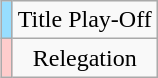<table class="wikitable" style="text-align:center;margin-left:1em;float:right">
<tr>
<td bgcolor=#97DEFF></td>
<td>Title Play-Off</td>
</tr>
<tr>
<td bgcolor=#FFCCCC></td>
<td>Relegation</td>
</tr>
</table>
